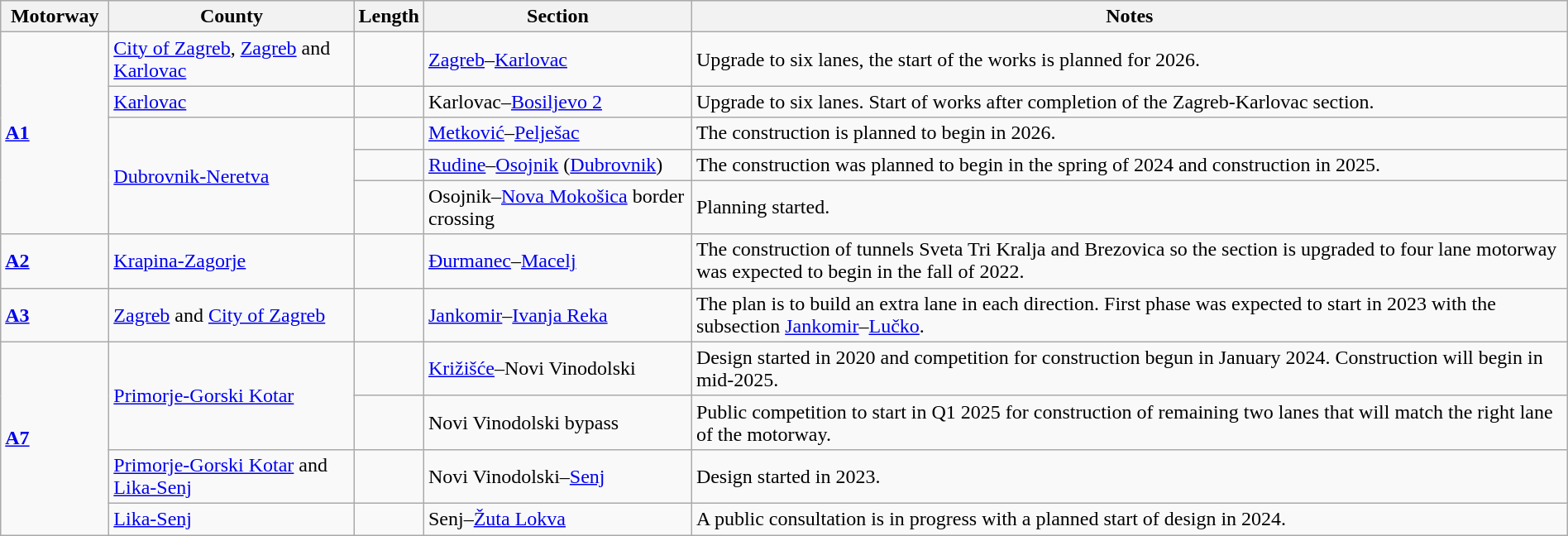<table class="wikitable" style="margin:auto;">
<tr>
<th width=80>Motorway</th>
<th>County</th>
<th>Length</th>
<th>Section</th>
<th>Notes</th>
</tr>
<tr>
<td rowspan="5"> <strong><a href='#'>A1</a></strong></td>
<td><a href='#'>City of Zagreb</a>, <a href='#'>Zagreb</a> and <a href='#'>Karlovac</a></td>
<td></td>
<td><a href='#'>Zagreb</a>–<a href='#'>Karlovac</a></td>
<td>Upgrade to six lanes, the start of the works is planned for 2026.</td>
</tr>
<tr>
<td><a href='#'>Karlovac</a></td>
<td></td>
<td>Karlovac–<a href='#'>Bosiljevo 2</a></td>
<td>Upgrade to six lanes. Start of works after completion of the Zagreb-Karlovac section.</td>
</tr>
<tr>
<td rowspan="3"><a href='#'>Dubrovnik-Neretva</a></td>
<td></td>
<td><a href='#'>Metković</a>–<a href='#'>Pelješac</a></td>
<td>The construction is planned to begin in 2026.</td>
</tr>
<tr>
<td></td>
<td><a href='#'>Rudine</a>–<a href='#'>Osojnik</a> (<a href='#'>Dubrovnik</a>)</td>
<td>The construction was planned to begin in the spring of 2024 and construction in 2025.</td>
</tr>
<tr>
<td></td>
<td>Osojnik–<a href='#'>Nova Mokošica</a> border crossing</td>
<td>Planning started.</td>
</tr>
<tr>
<td> <strong><a href='#'>A2</a></strong></td>
<td><a href='#'>Krapina-Zagorje</a></td>
<td></td>
<td><a href='#'>Đurmanec</a>–<a href='#'>Macelj</a></td>
<td>The construction of tunnels Sveta Tri Kralja and Brezovica so the section is upgraded to four lane motorway was expected to begin in the fall of 2022.</td>
</tr>
<tr>
<td> <strong><a href='#'>A3</a></strong></td>
<td><a href='#'>Zagreb</a> and <a href='#'>City of Zagreb</a></td>
<td></td>
<td><a href='#'>Jankomir</a>–<a href='#'>Ivanja Reka</a></td>
<td>The plan is to build an extra lane in each direction. First phase was expected to start in 2023 with the subsection <a href='#'>Jankomir</a>–<a href='#'>Lučko</a>.</td>
</tr>
<tr>
<td rowspan="4"> <strong><a href='#'>A7</a></strong></td>
<td rowspan="2"><a href='#'>Primorje-Gorski Kotar</a></td>
<td></td>
<td><a href='#'>Križišće</a>–Novi Vinodolski</td>
<td>Design started in 2020 and competition for construction begun in January 2024. Construction will begin in mid-2025.</td>
</tr>
<tr>
<td></td>
<td>Novi Vinodolski bypass</td>
<td>Public competition to start in Q1 2025 for construction of remaining two lanes that will match the right lane of the motorway.</td>
</tr>
<tr>
<td><a href='#'>Primorje-Gorski Kotar</a> and <a href='#'>Lika-Senj</a></td>
<td></td>
<td>Novi Vinodolski–<a href='#'>Senj</a></td>
<td>Design started in 2023.</td>
</tr>
<tr>
<td><a href='#'>Lika-Senj</a></td>
<td></td>
<td>Senj–<a href='#'>Žuta Lokva</a></td>
<td>A public consultation is in progress with a planned start of design in 2024.</td>
</tr>
</table>
